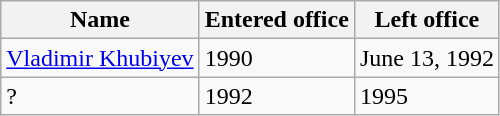<table class="wikitable">
<tr>
<th>Name</th>
<th>Entered office</th>
<th>Left office</th>
</tr>
<tr>
<td><a href='#'>Vladimir Khubiyev</a></td>
<td>1990</td>
<td>June 13, 1992</td>
</tr>
<tr>
<td>?</td>
<td>1992</td>
<td>1995</td>
</tr>
</table>
